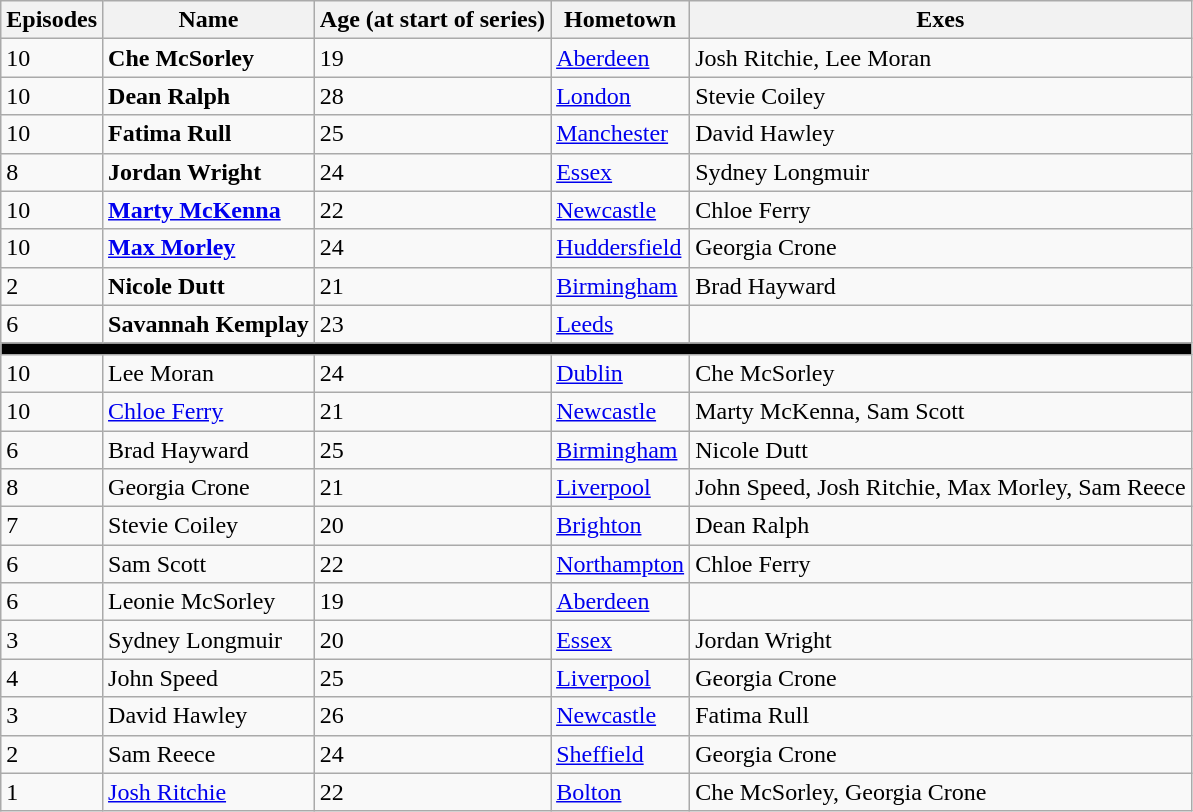<table class="wikitable sortable">
<tr>
<th>Episodes</th>
<th>Name</th>
<th>Age (at start of series)</th>
<th>Hometown</th>
<th>Exes</th>
</tr>
<tr>
<td>10</td>
<td><strong>Che McSorley</strong></td>
<td>19</td>
<td><a href='#'>Aberdeen</a></td>
<td>Josh Ritchie, Lee Moran</td>
</tr>
<tr>
<td>10</td>
<td><strong>Dean Ralph</strong></td>
<td>28</td>
<td><a href='#'>London</a></td>
<td>Stevie Coiley</td>
</tr>
<tr>
<td>10</td>
<td><strong>Fatima Rull</strong></td>
<td>25</td>
<td><a href='#'>Manchester</a></td>
<td>David Hawley</td>
</tr>
<tr>
<td>8</td>
<td><strong>Jordan Wright</strong></td>
<td>24</td>
<td><a href='#'>Essex</a></td>
<td>Sydney Longmuir</td>
</tr>
<tr>
<td>10</td>
<td><strong><a href='#'>Marty McKenna</a></strong></td>
<td>22</td>
<td><a href='#'>Newcastle</a></td>
<td>Chloe Ferry</td>
</tr>
<tr>
<td>10</td>
<td><strong><a href='#'>Max Morley</a></strong></td>
<td>24</td>
<td><a href='#'>Huddersfield</a></td>
<td>Georgia Crone</td>
</tr>
<tr>
<td>2</td>
<td><strong>Nicole Dutt</strong></td>
<td>21</td>
<td><a href='#'>Birmingham</a></td>
<td>Brad Hayward</td>
</tr>
<tr>
<td>6</td>
<td nowrap><strong>Savannah Kemplay</strong></td>
<td>23</td>
<td><a href='#'>Leeds</a></td>
<td></td>
</tr>
<tr>
<th style="background:#000;" colspan="6"></th>
</tr>
<tr>
<td>10</td>
<td>Lee Moran</td>
<td>24</td>
<td><a href='#'>Dublin</a></td>
<td>Che McSorley</td>
</tr>
<tr>
<td>10</td>
<td><a href='#'>Chloe Ferry</a></td>
<td>21</td>
<td><a href='#'>Newcastle</a></td>
<td>Marty McKenna, Sam Scott</td>
</tr>
<tr>
<td>6</td>
<td>Brad Hayward</td>
<td>25</td>
<td><a href='#'>Birmingham</a></td>
<td>Nicole Dutt</td>
</tr>
<tr>
<td>8</td>
<td>Georgia Crone</td>
<td>21</td>
<td><a href='#'>Liverpool</a></td>
<td nowrap>John Speed, Josh Ritchie, Max Morley, Sam Reece</td>
</tr>
<tr>
<td>7</td>
<td>Stevie Coiley</td>
<td>20</td>
<td><a href='#'>Brighton</a></td>
<td>Dean Ralph</td>
</tr>
<tr>
<td>6</td>
<td>Sam Scott</td>
<td>22</td>
<td><a href='#'>Northampton</a></td>
<td>Chloe Ferry</td>
</tr>
<tr>
<td>6</td>
<td>Leonie McSorley</td>
<td>19</td>
<td><a href='#'>Aberdeen</a></td>
<td></td>
</tr>
<tr>
<td>3</td>
<td>Sydney Longmuir</td>
<td>20</td>
<td><a href='#'>Essex</a></td>
<td>Jordan Wright</td>
</tr>
<tr>
<td>4</td>
<td>John Speed</td>
<td>25</td>
<td><a href='#'>Liverpool</a></td>
<td>Georgia Crone</td>
</tr>
<tr>
<td>3</td>
<td>David Hawley</td>
<td>26</td>
<td><a href='#'>Newcastle</a></td>
<td>Fatima Rull</td>
</tr>
<tr>
<td>2</td>
<td>Sam Reece</td>
<td>24</td>
<td><a href='#'>Sheffield</a></td>
<td>Georgia Crone</td>
</tr>
<tr>
<td>1</td>
<td><a href='#'>Josh Ritchie</a></td>
<td>22</td>
<td><a href='#'>Bolton</a></td>
<td>Che McSorley, Georgia Crone</td>
</tr>
</table>
